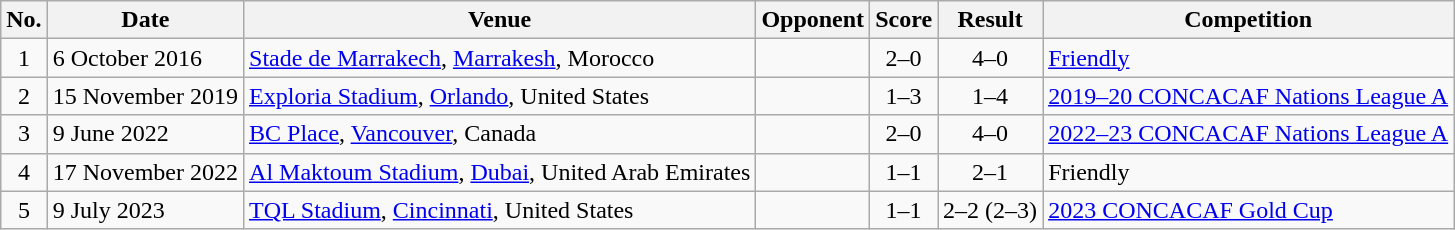<table class="wikitable sortable">
<tr>
<th scope="col">No.</th>
<th scope="col">Date</th>
<th scope="col">Venue</th>
<th scope="col">Opponent</th>
<th scope="col">Score</th>
<th scope="col">Result</th>
<th scope="col">Competition</th>
</tr>
<tr>
<td align="center">1</td>
<td>6 October 2016</td>
<td><a href='#'>Stade de Marrakech</a>, <a href='#'>Marrakesh</a>, Morocco</td>
<td></td>
<td align="center">2–0</td>
<td align="center">4–0</td>
<td><a href='#'>Friendly</a></td>
</tr>
<tr>
<td align="center">2</td>
<td>15 November 2019</td>
<td><a href='#'>Exploria Stadium</a>, <a href='#'>Orlando</a>, United States</td>
<td></td>
<td align="center">1–3</td>
<td align="center">1–4</td>
<td><a href='#'>2019–20 CONCACAF Nations League A</a></td>
</tr>
<tr>
<td align="center">3</td>
<td>9 June 2022</td>
<td><a href='#'>BC Place</a>, <a href='#'>Vancouver</a>, Canada</td>
<td></td>
<td align="center">2–0</td>
<td align="center">4–0</td>
<td><a href='#'>2022–23 CONCACAF Nations League A</a></td>
</tr>
<tr>
<td align="center">4</td>
<td>17 November 2022</td>
<td><a href='#'>Al Maktoum Stadium</a>, <a href='#'>Dubai</a>, United Arab Emirates</td>
<td></td>
<td align="center">1–1</td>
<td align="center">2–1</td>
<td>Friendly</td>
</tr>
<tr>
<td align="center">5</td>
<td>9 July 2023</td>
<td><a href='#'>TQL Stadium</a>, <a href='#'>Cincinnati</a>, United States</td>
<td></td>
<td align="center">1–1</td>
<td align="center">2–2 (2–3) </td>
<td><a href='#'>2023 CONCACAF Gold Cup</a></td>
</tr>
</table>
